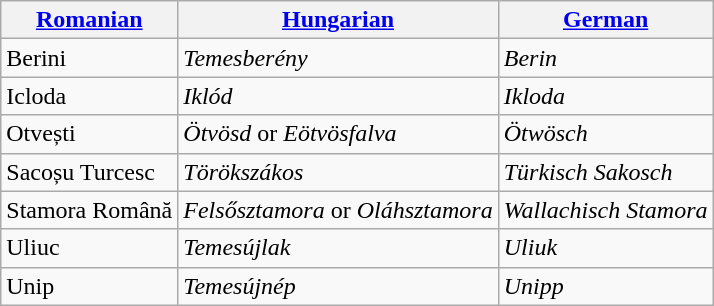<table class="wikitable">
<tr>
<th><a href='#'>Romanian</a></th>
<th><a href='#'>Hungarian</a></th>
<th><a href='#'>German</a></th>
</tr>
<tr>
<td>Berini</td>
<td><em>Temesberény</em></td>
<td><em>Berin</em></td>
</tr>
<tr>
<td>Icloda</td>
<td><em>Iklód</em></td>
<td><em>Ikloda</em></td>
</tr>
<tr>
<td>Otvești</td>
<td><em>Ötvösd</em> or <em>Eötvösfalva</em></td>
<td><em>Ötwösch</em></td>
</tr>
<tr>
<td>Sacoșu Turcesc</td>
<td><em>Törökszákos</em></td>
<td><em>Türkisch Sakosch</em></td>
</tr>
<tr>
<td>Stamora Română</td>
<td><em>Felsősztamora</em> or <em>Oláhsztamora</em></td>
<td><em>Wallachisch Stamora</em></td>
</tr>
<tr>
<td>Uliuc</td>
<td><em>Temesújlak</em></td>
<td><em>Uliuk</em></td>
</tr>
<tr>
<td>Unip</td>
<td><em>Temesújnép</em></td>
<td><em>Unipp</em></td>
</tr>
</table>
